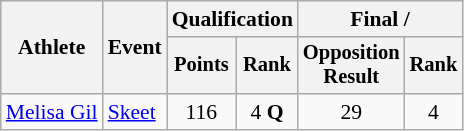<table class="wikitable" style="font-size:90%;text-align:center">
<tr>
<th rowspan=2>Athlete</th>
<th rowspan=2>Event</th>
<th colspan=2>Qualification</th>
<th colspan=2>Final / </th>
</tr>
<tr style=font-size:95%>
<th>Points</th>
<th>Rank</th>
<th>Opposition<br>Result</th>
<th>Rank</th>
</tr>
<tr>
<td style="text-align:left"><a href='#'>Melisa Gil</a></td>
<td style="text-align:left"><a href='#'>Skeet</a></td>
<td>116</td>
<td>4 <strong>Q</strong></td>
<td>29</td>
<td>4</td>
</tr>
</table>
